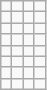<table class="wikitable" style="text-align:center;">
<tr>
<td></td>
<td></td>
<td></td>
<td></td>
</tr>
<tr>
<td></td>
<td></td>
<td></td>
<td></td>
</tr>
<tr>
<td></td>
<td></td>
<td></td>
<td></td>
</tr>
<tr>
<td></td>
<td></td>
<td></td>
<td></td>
</tr>
<tr>
<td></td>
<td></td>
<td></td>
<td></td>
</tr>
<tr>
<td></td>
<td></td>
<td></td>
<td></td>
</tr>
<tr>
<td></td>
<td></td>
<td></td>
<td></td>
</tr>
<tr>
<td></td>
<td></td>
<td></td>
<td></td>
</tr>
</table>
